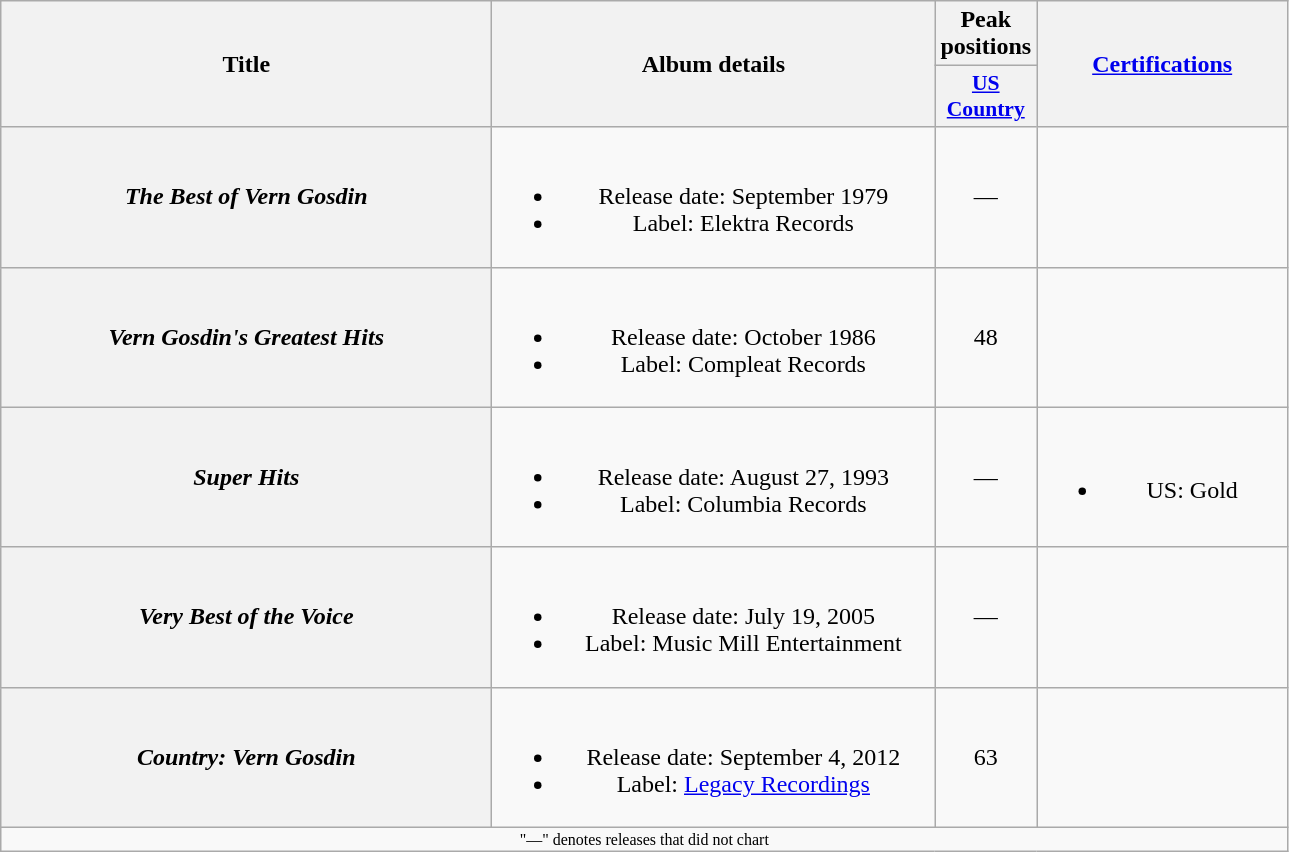<table class="wikitable plainrowheaders" style="text-align:center;">
<tr>
<th rowspan="2" style="width:20em;">Title</th>
<th rowspan="2" style="width:18em;">Album details</th>
<th>Peak<br>positions</th>
<th rowspan="2" style="width:10em;"><a href='#'>Certifications</a><br></th>
</tr>
<tr>
<th style="width:4em;font-size:90%;"><a href='#'>US Country</a></th>
</tr>
<tr>
<th scope="row"><em>The Best of Vern Gosdin</em></th>
<td><br><ul><li>Release date: September 1979</li><li>Label: Elektra Records</li></ul></td>
<td>—</td>
<td></td>
</tr>
<tr>
<th scope="row"><em>Vern Gosdin's Greatest Hits</em></th>
<td><br><ul><li>Release date: October 1986</li><li>Label: Compleat Records</li></ul></td>
<td>48</td>
<td></td>
</tr>
<tr>
<th scope="row"><em>Super Hits</em></th>
<td><br><ul><li>Release date: August 27, 1993</li><li>Label: Columbia Records</li></ul></td>
<td>—</td>
<td><br><ul><li>US: Gold</li></ul></td>
</tr>
<tr>
<th scope="row"><em>Very Best of the Voice</em></th>
<td><br><ul><li>Release date: July 19, 2005</li><li>Label: Music Mill Entertainment</li></ul></td>
<td>—</td>
<td></td>
</tr>
<tr>
<th scope="row"><em>Country: Vern Gosdin</em></th>
<td><br><ul><li>Release date: September 4, 2012</li><li>Label: <a href='#'>Legacy Recordings</a></li></ul></td>
<td>63</td>
<td></td>
</tr>
<tr>
<td colspan="4" style="font-size:8pt">"—" denotes releases that did not chart</td>
</tr>
</table>
